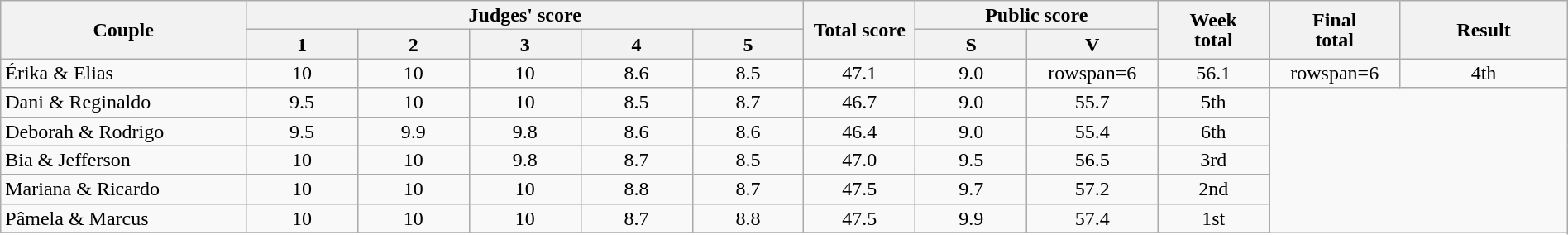<table class="wikitable" style="font-size:100%; line-height:16px; text-align:center" width="100%">
<tr>
<th rowspan=2 width="11.0%">Couple</th>
<th colspan=5 width="25.0%">Judges' score</th>
<th rowspan=2 width="05.0%">Total score</th>
<th colspan=2 width="10.0%">Public score</th>
<th rowspan=2 width="05.0%">Week<br>total</th>
<th rowspan=2 width="05.0%">Final<br>total</th>
<th rowspan=2 width="07.5%">Result</th>
</tr>
<tr>
<th width="05.0%">1</th>
<th width="05.0%">2</th>
<th width="05.0%">3</th>
<th width="05.0%">4</th>
<th width="05.0%">5</th>
<th width="05.0%">S</th>
<th width="05.0%">V</th>
</tr>
<tr>
<td align="left">Érika & Elias</td>
<td>10</td>
<td>10</td>
<td>10</td>
<td>8.6</td>
<td>8.5</td>
<td>47.1</td>
<td>9.0</td>
<td>rowspan=6 </td>
<td>56.1</td>
<td>rowspan=6 </td>
<td>4th</td>
</tr>
<tr>
<td align="left">Dani & Reginaldo</td>
<td>9.5</td>
<td>10</td>
<td>10</td>
<td>8.5</td>
<td>8.7</td>
<td>46.7</td>
<td>9.0</td>
<td>55.7</td>
<td>5th</td>
</tr>
<tr>
<td align="left">Deborah & Rodrigo</td>
<td>9.5</td>
<td>9.9</td>
<td>9.8</td>
<td>8.6</td>
<td>8.6</td>
<td>46.4</td>
<td>9.0</td>
<td>55.4</td>
<td>6th</td>
</tr>
<tr>
<td align="left">Bia & Jefferson</td>
<td>10</td>
<td>10</td>
<td>9.8</td>
<td>8.7</td>
<td>8.5</td>
<td>47.0</td>
<td>9.5</td>
<td>56.5</td>
<td>3rd</td>
</tr>
<tr>
<td align="left">Mariana & Ricardo</td>
<td>10</td>
<td>10</td>
<td>10</td>
<td>8.8</td>
<td>8.7</td>
<td>47.5</td>
<td>9.7</td>
<td>57.2</td>
<td>2nd</td>
</tr>
<tr>
<td align="left">Pâmela & Marcus</td>
<td>10</td>
<td>10</td>
<td>10</td>
<td>8.7</td>
<td>8.8</td>
<td>47.5</td>
<td>9.9</td>
<td>57.4</td>
<td>1st</td>
</tr>
<tr>
</tr>
</table>
